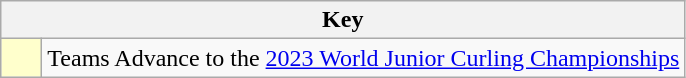<table class="wikitable" style="text-align: center;">
<tr>
<th colspan=2>Key</th>
</tr>
<tr>
<td style="background:#ffffcc; width:20px;"></td>
<td align=left>Teams Advance to the <a href='#'>2023 World Junior Curling Championships</a></td>
</tr>
</table>
